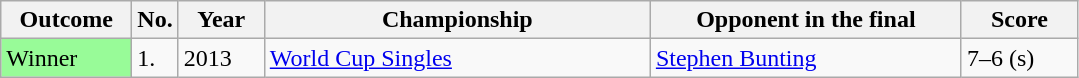<table class="sortable wikitable">
<tr>
<th width="80">Outcome</th>
<th width="20">No.</th>
<th width="50">Year</th>
<th style="width:250px;">Championship</th>
<th style="width:200px;">Opponent in the final</th>
<th width="70">Score</th>
</tr>
<tr>
<td style="background:#98FB98">Winner</td>
<td>1.</td>
<td>2013</td>
<td><a href='#'>World Cup Singles</a></td>
<td> <a href='#'>Stephen Bunting</a></td>
<td>7–6 (s)</td>
</tr>
</table>
